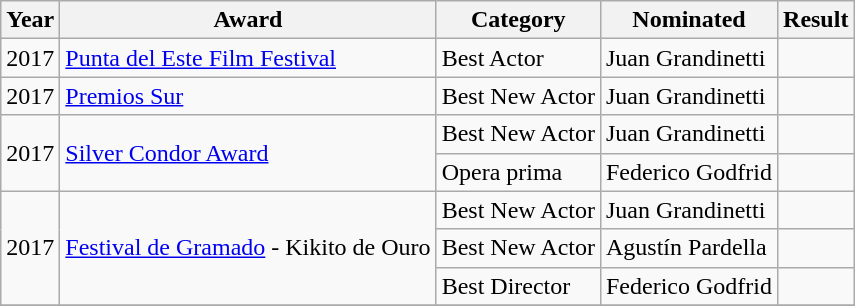<table class="wikitable plainrowheaders">
<tr>
<th scope="col">Year</th>
<th scope="col">Award</th>
<th scope="col">Category</th>
<th scope="col">Nominated</th>
<th scope="col">Result</th>
</tr>
<tr>
<td>2017</td>
<td><a href='#'>Punta del Este Film Festival</a></td>
<td>Best Actor</td>
<td>Juan Grandinetti</td>
<td></td>
</tr>
<tr>
<td>2017</td>
<td><a href='#'>Premios Sur</a></td>
<td>Best New Actor</td>
<td>Juan Grandinetti</td>
<td></td>
</tr>
<tr>
<td rowspan="2">2017</td>
<td rowspan="2"><a href='#'>Silver Condor Award</a></td>
<td>Best New Actor</td>
<td>Juan Grandinetti</td>
<td></td>
</tr>
<tr>
<td>Opera prima</td>
<td>Federico Godfrid</td>
<td></td>
</tr>
<tr>
<td rowspan="3">2017</td>
<td rowspan="3"><a href='#'>Festival de Gramado</a> - Kikito de Ouro</td>
<td>Best New Actor</td>
<td>Juan Grandinetti</td>
<td></td>
</tr>
<tr>
<td>Best New Actor</td>
<td>Agustín Pardella</td>
<td></td>
</tr>
<tr>
<td>Best Director</td>
<td>Federico Godfrid</td>
<td></td>
</tr>
<tr>
</tr>
</table>
